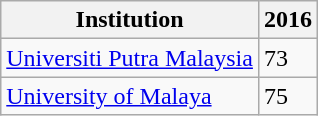<table class="sortable wikitable" border="1">
<tr>
<th>Institution</th>
<th>2016</th>
</tr>
<tr>
<td><a href='#'>Universiti Putra Malaysia</a></td>
<td>73</td>
</tr>
<tr>
<td><a href='#'>University of Malaya</a></td>
<td>75</td>
</tr>
</table>
